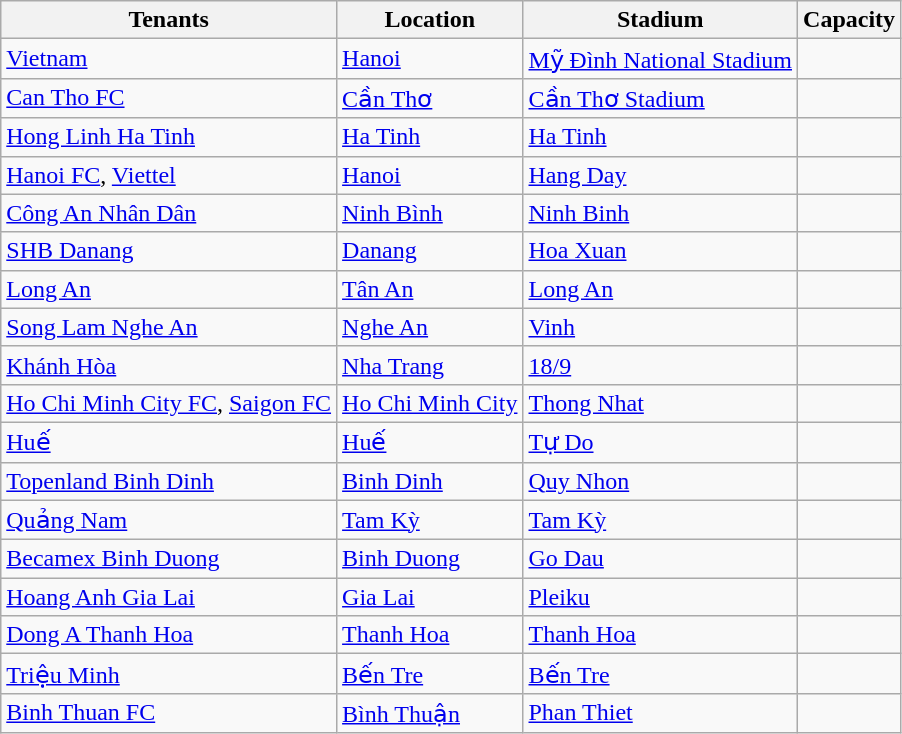<table class="wikitable sortable">
<tr>
<th>Tenants</th>
<th>Location</th>
<th>Stadium</th>
<th>Capacity</th>
</tr>
<tr>
<td><a href='#'>Vietnam</a></td>
<td><a href='#'>Hanoi</a></td>
<td><a href='#'>Mỹ Đình National Stadium</a></td>
<td></td>
</tr>
<tr>
<td><a href='#'>Can Tho FC</a></td>
<td><a href='#'>Cần Thơ</a></td>
<td><a href='#'>Cần Thơ Stadium</a></td>
<td></td>
</tr>
<tr>
<td><a href='#'>Hong Linh Ha Tinh</a></td>
<td><a href='#'>Ha Tinh</a></td>
<td><a href='#'>Ha Tinh</a></td>
<td></td>
</tr>
<tr>
<td><a href='#'>Hanoi FC</a>, <a href='#'>Viettel</a></td>
<td><a href='#'>Hanoi</a></td>
<td><a href='#'>Hang Day</a></td>
<td></td>
</tr>
<tr>
<td><a href='#'>Công An Nhân Dân</a></td>
<td><a href='#'>Ninh Bình</a></td>
<td><a href='#'>Ninh Binh</a></td>
<td></td>
</tr>
<tr>
<td><a href='#'>SHB Danang</a></td>
<td><a href='#'>Danang</a></td>
<td><a href='#'>Hoa Xuan</a></td>
<td></td>
</tr>
<tr>
<td><a href='#'>Long An</a></td>
<td><a href='#'>Tân An</a></td>
<td><a href='#'>Long An</a></td>
<td></td>
</tr>
<tr>
<td><a href='#'>Song Lam Nghe An</a></td>
<td><a href='#'>Nghe An</a></td>
<td><a href='#'>Vinh</a></td>
<td></td>
</tr>
<tr>
<td><a href='#'>Khánh Hòa</a></td>
<td><a href='#'>Nha Trang</a></td>
<td><a href='#'>18/9</a></td>
<td></td>
</tr>
<tr>
<td><a href='#'>Ho Chi Minh City FC</a>, <a href='#'>Saigon FC</a></td>
<td><a href='#'>Ho Chi Minh City</a></td>
<td><a href='#'>Thong Nhat</a></td>
<td></td>
</tr>
<tr>
<td><a href='#'>Huế</a></td>
<td><a href='#'>Huế</a></td>
<td><a href='#'>Tự Do</a></td>
<td></td>
</tr>
<tr>
<td><a href='#'>Topenland Binh Dinh</a></td>
<td><a href='#'>Binh Dinh</a></td>
<td><a href='#'>Quy Nhon</a></td>
<td></td>
</tr>
<tr>
<td><a href='#'>Quảng Nam</a></td>
<td><a href='#'>Tam Kỳ</a></td>
<td><a href='#'>Tam Kỳ</a></td>
<td></td>
</tr>
<tr>
<td><a href='#'>Becamex Binh Duong</a></td>
<td><a href='#'>Binh Duong</a></td>
<td><a href='#'>Go Dau</a></td>
<td></td>
</tr>
<tr>
<td><a href='#'>Hoang Anh Gia Lai</a></td>
<td><a href='#'>Gia Lai</a></td>
<td><a href='#'>Pleiku</a></td>
<td></td>
</tr>
<tr>
<td><a href='#'>Dong A Thanh Hoa</a></td>
<td><a href='#'>Thanh Hoa</a></td>
<td><a href='#'>Thanh Hoa</a></td>
<td></td>
</tr>
<tr>
<td><a href='#'>Triệu Minh</a></td>
<td><a href='#'>Bến Tre</a></td>
<td><a href='#'>Bến Tre</a></td>
<td></td>
</tr>
<tr>
<td><a href='#'>Binh Thuan FC</a></td>
<td><a href='#'>Bình Thuận</a></td>
<td><a href='#'>Phan Thiet</a></td>
<td></td>
</tr>
</table>
